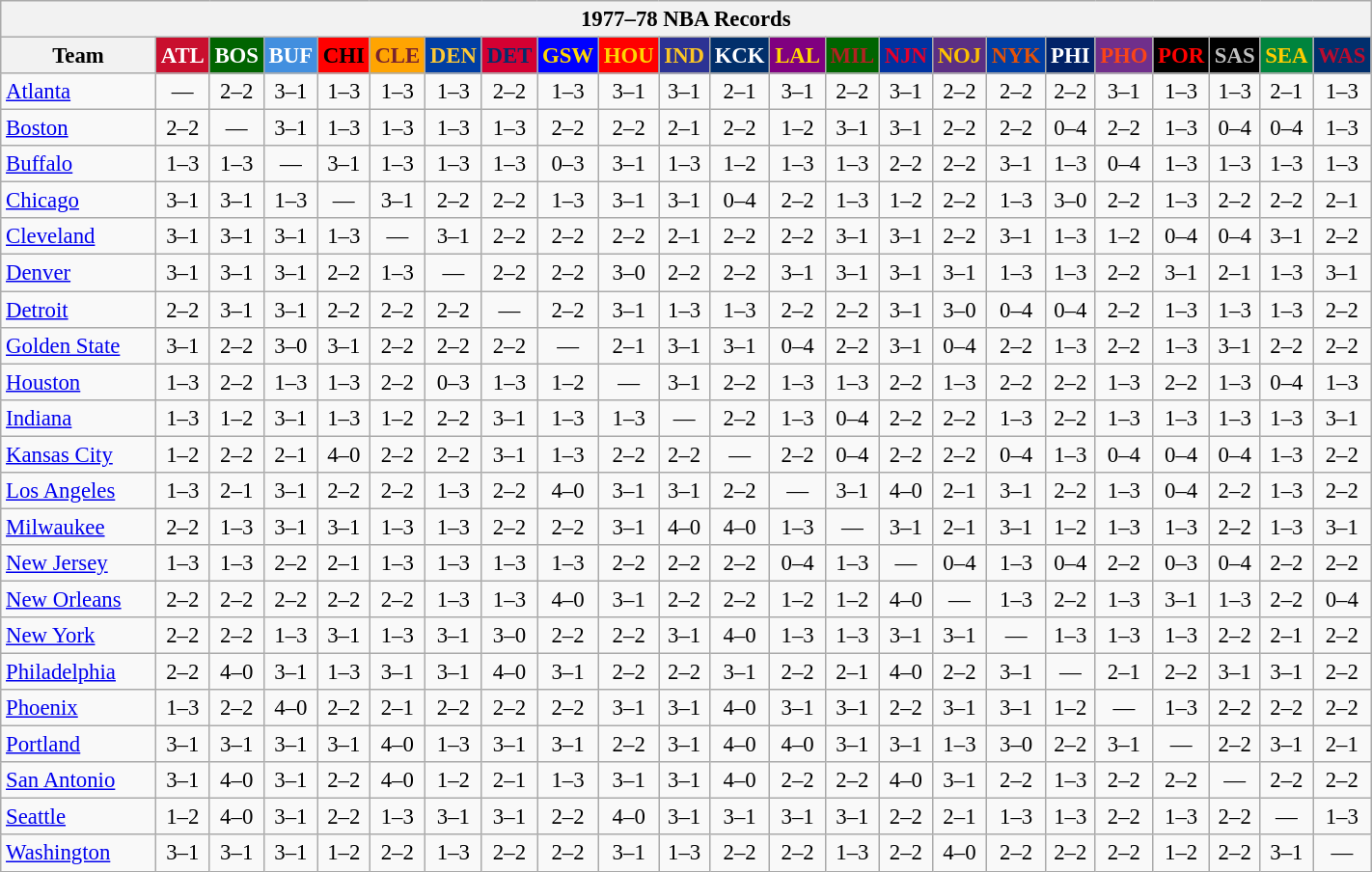<table class="wikitable" style="font-size:95%; text-align:center;">
<tr>
<th colspan=23>1977–78 NBA Records</th>
</tr>
<tr>
<th width=100>Team</th>
<th style="background:#C90F2E;color:#FFFFFF;width=35">ATL</th>
<th style="background:#006400;color:#FFFFFF;width=35">BOS</th>
<th style="background:#428FDF;color:#FFFFFF;width=35">BUF</th>
<th style="background:#FF0000;color:#000000;width=35">CHI</th>
<th style="background:#FFA402;color:#77222F;width=35">CLE</th>
<th style="background:#003EA4;color:#FDC835;width=35">DEN</th>
<th style="background:#D40032;color:#012D6C;width=35">DET</th>
<th style="background:#0000FF;color:#FFD700;width=35">GSW</th>
<th style="background:#FF0000;color:#FFD700;width=35">HOU</th>
<th style="background:#2C3294;color:#FCC624;width=35">IND</th>
<th style="background:#012F6B;color:#FFFFFF;width=35">KCK</th>
<th style="background:#800080;color:#FFD700;width=35">LAL</th>
<th style="background:#006400;color:#B22222;width=35">MIL</th>
<th style="background:#0032A1;color:#E5002B;width=35">NJN</th>
<th style="background:#5C2F83;color:#FCC200;width=35">NOJ</th>
<th style="background:#003EA4;color:#E35208;width=35">NYK</th>
<th style="background:#012268;color:#FFFFFF;width=35">PHI</th>
<th style="background:#702F8B;color:#FA4417;width=35">PHO</th>
<th style="background:#000000;color:#FF0000;width=35">POR</th>
<th style="background:#000000;color:#C0C0C0;width=35">SAS</th>
<th style="background:#00843D;color:#FFCD01;width=35">SEA</th>
<th style="background:#012F6D;color:#BA0C2F;width=35">WAS</th>
</tr>
<tr>
<td style="text-align:left;"><a href='#'>Atlanta</a></td>
<td>—</td>
<td>2–2</td>
<td>3–1</td>
<td>1–3</td>
<td>1–3</td>
<td>1–3</td>
<td>2–2</td>
<td>1–3</td>
<td>3–1</td>
<td>3–1</td>
<td>2–1</td>
<td>3–1</td>
<td>2–2</td>
<td>3–1</td>
<td>2–2</td>
<td>2–2</td>
<td>2–2</td>
<td>3–1</td>
<td>1–3</td>
<td>1–3</td>
<td>2–1</td>
<td>1–3</td>
</tr>
<tr>
<td style="text-align:left;"><a href='#'>Boston</a></td>
<td>2–2</td>
<td>—</td>
<td>3–1</td>
<td>1–3</td>
<td>1–3</td>
<td>1–3</td>
<td>1–3</td>
<td>2–2</td>
<td>2–2</td>
<td>2–1</td>
<td>2–2</td>
<td>1–2</td>
<td>3–1</td>
<td>3–1</td>
<td>2–2</td>
<td>2–2</td>
<td>0–4</td>
<td>2–2</td>
<td>1–3</td>
<td>0–4</td>
<td>0–4</td>
<td>1–3</td>
</tr>
<tr>
<td style="text-align:left;"><a href='#'>Buffalo</a></td>
<td>1–3</td>
<td>1–3</td>
<td>—</td>
<td>3–1</td>
<td>1–3</td>
<td>1–3</td>
<td>1–3</td>
<td>0–3</td>
<td>3–1</td>
<td>1–3</td>
<td>1–2</td>
<td>1–3</td>
<td>1–3</td>
<td>2–2</td>
<td>2–2</td>
<td>3–1</td>
<td>1–3</td>
<td>0–4</td>
<td>1–3</td>
<td>1–3</td>
<td>1–3</td>
<td>1–3</td>
</tr>
<tr>
<td style="text-align:left;"><a href='#'>Chicago</a></td>
<td>3–1</td>
<td>3–1</td>
<td>1–3</td>
<td>—</td>
<td>3–1</td>
<td>2–2</td>
<td>2–2</td>
<td>1–3</td>
<td>3–1</td>
<td>3–1</td>
<td>0–4</td>
<td>2–2</td>
<td>1–3</td>
<td>1–2</td>
<td>2–2</td>
<td>1–3</td>
<td>3–0</td>
<td>2–2</td>
<td>1–3</td>
<td>2–2</td>
<td>2–2</td>
<td>2–1</td>
</tr>
<tr>
<td style="text-align:left;"><a href='#'>Cleveland</a></td>
<td>3–1</td>
<td>3–1</td>
<td>3–1</td>
<td>1–3</td>
<td>—</td>
<td>3–1</td>
<td>2–2</td>
<td>2–2</td>
<td>2–2</td>
<td>2–1</td>
<td>2–2</td>
<td>2–2</td>
<td>3–1</td>
<td>3–1</td>
<td>2–2</td>
<td>3–1</td>
<td>1–3</td>
<td>1–2</td>
<td>0–4</td>
<td>0–4</td>
<td>3–1</td>
<td>2–2</td>
</tr>
<tr>
<td style="text-align:left;"><a href='#'>Denver</a></td>
<td>3–1</td>
<td>3–1</td>
<td>3–1</td>
<td>2–2</td>
<td>1–3</td>
<td>—</td>
<td>2–2</td>
<td>2–2</td>
<td>3–0</td>
<td>2–2</td>
<td>2–2</td>
<td>3–1</td>
<td>3–1</td>
<td>3–1</td>
<td>3–1</td>
<td>1–3</td>
<td>1–3</td>
<td>2–2</td>
<td>3–1</td>
<td>2–1</td>
<td>1–3</td>
<td>3–1</td>
</tr>
<tr>
<td style="text-align:left;"><a href='#'>Detroit</a></td>
<td>2–2</td>
<td>3–1</td>
<td>3–1</td>
<td>2–2</td>
<td>2–2</td>
<td>2–2</td>
<td>—</td>
<td>2–2</td>
<td>3–1</td>
<td>1–3</td>
<td>1–3</td>
<td>2–2</td>
<td>2–2</td>
<td>3–1</td>
<td>3–0</td>
<td>0–4</td>
<td>0–4</td>
<td>2–2</td>
<td>1–3</td>
<td>1–3</td>
<td>1–3</td>
<td>2–2</td>
</tr>
<tr>
<td style="text-align:left;"><a href='#'>Golden State</a></td>
<td>3–1</td>
<td>2–2</td>
<td>3–0</td>
<td>3–1</td>
<td>2–2</td>
<td>2–2</td>
<td>2–2</td>
<td>—</td>
<td>2–1</td>
<td>3–1</td>
<td>3–1</td>
<td>0–4</td>
<td>2–2</td>
<td>3–1</td>
<td>0–4</td>
<td>2–2</td>
<td>1–3</td>
<td>2–2</td>
<td>1–3</td>
<td>3–1</td>
<td>2–2</td>
<td>2–2</td>
</tr>
<tr>
<td style="text-align:left;"><a href='#'>Houston</a></td>
<td>1–3</td>
<td>2–2</td>
<td>1–3</td>
<td>1–3</td>
<td>2–2</td>
<td>0–3</td>
<td>1–3</td>
<td>1–2</td>
<td>—</td>
<td>3–1</td>
<td>2–2</td>
<td>1–3</td>
<td>1–3</td>
<td>2–2</td>
<td>1–3</td>
<td>2–2</td>
<td>2–2</td>
<td>1–3</td>
<td>2–2</td>
<td>1–3</td>
<td>0–4</td>
<td>1–3</td>
</tr>
<tr>
<td style="text-align:left;"><a href='#'>Indiana</a></td>
<td>1–3</td>
<td>1–2</td>
<td>3–1</td>
<td>1–3</td>
<td>1–2</td>
<td>2–2</td>
<td>3–1</td>
<td>1–3</td>
<td>1–3</td>
<td>—</td>
<td>2–2</td>
<td>1–3</td>
<td>0–4</td>
<td>2–2</td>
<td>2–2</td>
<td>1–3</td>
<td>2–2</td>
<td>1–3</td>
<td>1–3</td>
<td>1–3</td>
<td>1–3</td>
<td>3–1</td>
</tr>
<tr>
<td style="text-align:left;"><a href='#'>Kansas City</a></td>
<td>1–2</td>
<td>2–2</td>
<td>2–1</td>
<td>4–0</td>
<td>2–2</td>
<td>2–2</td>
<td>3–1</td>
<td>1–3</td>
<td>2–2</td>
<td>2–2</td>
<td>—</td>
<td>2–2</td>
<td>0–4</td>
<td>2–2</td>
<td>2–2</td>
<td>0–4</td>
<td>1–3</td>
<td>0–4</td>
<td>0–4</td>
<td>0–4</td>
<td>1–3</td>
<td>2–2</td>
</tr>
<tr>
<td style="text-align:left;"><a href='#'>Los Angeles</a></td>
<td>1–3</td>
<td>2–1</td>
<td>3–1</td>
<td>2–2</td>
<td>2–2</td>
<td>1–3</td>
<td>2–2</td>
<td>4–0</td>
<td>3–1</td>
<td>3–1</td>
<td>2–2</td>
<td>—</td>
<td>3–1</td>
<td>4–0</td>
<td>2–1</td>
<td>3–1</td>
<td>2–2</td>
<td>1–3</td>
<td>0–4</td>
<td>2–2</td>
<td>1–3</td>
<td>2–2</td>
</tr>
<tr>
<td style="text-align:left;"><a href='#'>Milwaukee</a></td>
<td>2–2</td>
<td>1–3</td>
<td>3–1</td>
<td>3–1</td>
<td>1–3</td>
<td>1–3</td>
<td>2–2</td>
<td>2–2</td>
<td>3–1</td>
<td>4–0</td>
<td>4–0</td>
<td>1–3</td>
<td>—</td>
<td>3–1</td>
<td>2–1</td>
<td>3–1</td>
<td>1–2</td>
<td>1–3</td>
<td>1–3</td>
<td>2–2</td>
<td>1–3</td>
<td>3–1</td>
</tr>
<tr>
<td style="text-align:left;"><a href='#'>New Jersey</a></td>
<td>1–3</td>
<td>1–3</td>
<td>2–2</td>
<td>2–1</td>
<td>1–3</td>
<td>1–3</td>
<td>1–3</td>
<td>1–3</td>
<td>2–2</td>
<td>2–2</td>
<td>2–2</td>
<td>0–4</td>
<td>1–3</td>
<td>—</td>
<td>0–4</td>
<td>1–3</td>
<td>0–4</td>
<td>2–2</td>
<td>0–3</td>
<td>0–4</td>
<td>2–2</td>
<td>2–2</td>
</tr>
<tr>
<td style="text-align:left;"><a href='#'>New Orleans</a></td>
<td>2–2</td>
<td>2–2</td>
<td>2–2</td>
<td>2–2</td>
<td>2–2</td>
<td>1–3</td>
<td>1–3</td>
<td>4–0</td>
<td>3–1</td>
<td>2–2</td>
<td>2–2</td>
<td>1–2</td>
<td>1–2</td>
<td>4–0</td>
<td>—</td>
<td>1–3</td>
<td>2–2</td>
<td>1–3</td>
<td>3–1</td>
<td>1–3</td>
<td>2–2</td>
<td>0–4</td>
</tr>
<tr>
<td style="text-align:left;"><a href='#'>New York</a></td>
<td>2–2</td>
<td>2–2</td>
<td>1–3</td>
<td>3–1</td>
<td>1–3</td>
<td>3–1</td>
<td>3–0</td>
<td>2–2</td>
<td>2–2</td>
<td>3–1</td>
<td>4–0</td>
<td>1–3</td>
<td>1–3</td>
<td>3–1</td>
<td>3–1</td>
<td>—</td>
<td>1–3</td>
<td>1–3</td>
<td>1–3</td>
<td>2–2</td>
<td>2–1</td>
<td>2–2</td>
</tr>
<tr>
<td style="text-align:left;"><a href='#'>Philadelphia</a></td>
<td>2–2</td>
<td>4–0</td>
<td>3–1</td>
<td>1–3</td>
<td>3–1</td>
<td>3–1</td>
<td>4–0</td>
<td>3–1</td>
<td>2–2</td>
<td>2–2</td>
<td>3–1</td>
<td>2–2</td>
<td>2–1</td>
<td>4–0</td>
<td>2–2</td>
<td>3–1</td>
<td>—</td>
<td>2–1</td>
<td>2–2</td>
<td>3–1</td>
<td>3–1</td>
<td>2–2</td>
</tr>
<tr>
<td style="text-align:left;"><a href='#'>Phoenix</a></td>
<td>1–3</td>
<td>2–2</td>
<td>4–0</td>
<td>2–2</td>
<td>2–1</td>
<td>2–2</td>
<td>2–2</td>
<td>2–2</td>
<td>3–1</td>
<td>3–1</td>
<td>4–0</td>
<td>3–1</td>
<td>3–1</td>
<td>2–2</td>
<td>3–1</td>
<td>3–1</td>
<td>1–2</td>
<td>—</td>
<td>1–3</td>
<td>2–2</td>
<td>2–2</td>
<td>2–2</td>
</tr>
<tr>
<td style="text-align:left;"><a href='#'>Portland</a></td>
<td>3–1</td>
<td>3–1</td>
<td>3–1</td>
<td>3–1</td>
<td>4–0</td>
<td>1–3</td>
<td>3–1</td>
<td>3–1</td>
<td>2–2</td>
<td>3–1</td>
<td>4–0</td>
<td>4–0</td>
<td>3–1</td>
<td>3–1</td>
<td>1–3</td>
<td>3–0</td>
<td>2–2</td>
<td>3–1</td>
<td>—</td>
<td>2–2</td>
<td>3–1</td>
<td>2–1</td>
</tr>
<tr>
<td style="text-align:left;"><a href='#'>San Antonio</a></td>
<td>3–1</td>
<td>4–0</td>
<td>3–1</td>
<td>2–2</td>
<td>4–0</td>
<td>1–2</td>
<td>2–1</td>
<td>1–3</td>
<td>3–1</td>
<td>3–1</td>
<td>4–0</td>
<td>2–2</td>
<td>2–2</td>
<td>4–0</td>
<td>3–1</td>
<td>2–2</td>
<td>1–3</td>
<td>2–2</td>
<td>2–2</td>
<td>—</td>
<td>2–2</td>
<td>2–2</td>
</tr>
<tr>
<td style="text-align:left;"><a href='#'>Seattle</a></td>
<td>1–2</td>
<td>4–0</td>
<td>3–1</td>
<td>2–2</td>
<td>1–3</td>
<td>3–1</td>
<td>3–1</td>
<td>2–2</td>
<td>4–0</td>
<td>3–1</td>
<td>3–1</td>
<td>3–1</td>
<td>3–1</td>
<td>2–2</td>
<td>2–1</td>
<td>1–3</td>
<td>1–3</td>
<td>2–2</td>
<td>1–3</td>
<td>2–2</td>
<td>—</td>
<td>1–3</td>
</tr>
<tr>
<td style="text-align:left;"><a href='#'>Washington</a></td>
<td>3–1</td>
<td>3–1</td>
<td>3–1</td>
<td>1–2</td>
<td>2–2</td>
<td>1–3</td>
<td>2–2</td>
<td>2–2</td>
<td>3–1</td>
<td>1–3</td>
<td>2–2</td>
<td>2–2</td>
<td>1–3</td>
<td>2–2</td>
<td>4–0</td>
<td>2–2</td>
<td>2–2</td>
<td>2–2</td>
<td>1–2</td>
<td>2–2</td>
<td>3–1</td>
<td>—</td>
</tr>
</table>
